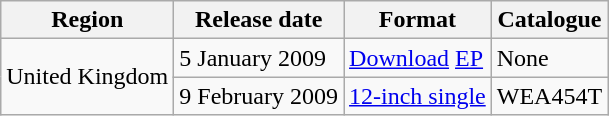<table class="wikitable">
<tr>
<th>Region</th>
<th>Release date</th>
<th>Format</th>
<th>Catalogue</th>
</tr>
<tr>
<td rowspan=2 align=center>United Kingdom</td>
<td>5 January 2009</td>
<td><a href='#'>Download</a> <a href='#'>EP</a></td>
<td>None</td>
</tr>
<tr>
<td>9 February 2009</td>
<td><a href='#'>12-inch single</a></td>
<td>WEA454T</td>
</tr>
</table>
